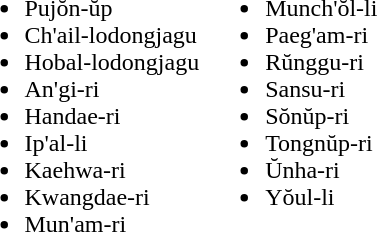<table>
<tr>
<td valign="top"><br><ul><li>Pujŏn-ŭp</li><li>Ch'ail-lodongjagu</li><li>Hobal-lodongjagu</li><li>An'gi-ri</li><li>Handae-ri</li><li>Ip'al-li</li><li>Kaehwa-ri</li><li>Kwangdae-ri</li><li>Mun'am-ri</li></ul></td>
<td valign="top"><br><ul><li>Munch'ŏl-li</li><li>Paeg'am-ri</li><li>Rŭnggu-ri</li><li>Sansu-ri</li><li>Sŏnŭp-ri</li><li>Tongnŭp-ri</li><li>Ŭnha-ri</li><li>Yŏul-li</li></ul></td>
</tr>
</table>
